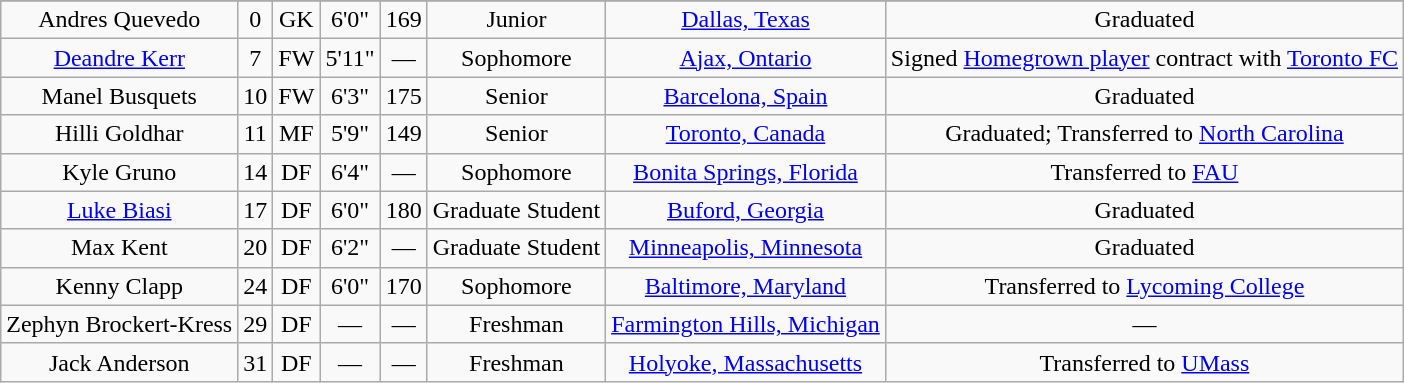<table class="wikitable sortable" style="text-align:center;" border="1">
<tr align=center>
</tr>
<tr>
<td>Andres Quevedo</td>
<td>0</td>
<td>GK</td>
<td>6'0"</td>
<td>169</td>
<td>Junior</td>
<td><a href='#'>Dallas, Texas</a></td>
<td>Graduated</td>
</tr>
<tr>
<td><a href='#'>Deandre Kerr</a></td>
<td>7</td>
<td>FW</td>
<td>5'11"</td>
<td>—</td>
<td>Sophomore</td>
<td><a href='#'>Ajax, Ontario</a></td>
<td>Signed <a href='#'>Homegrown player</a> contract with <a href='#'>Toronto FC</a></td>
</tr>
<tr>
<td>Manel Busquets</td>
<td>10</td>
<td>FW</td>
<td>6'3"</td>
<td>175</td>
<td>Senior</td>
<td><a href='#'>Barcelona, Spain</a></td>
<td>Graduated</td>
</tr>
<tr>
<td>Hilli Goldhar</td>
<td>11</td>
<td>MF</td>
<td>5'9"</td>
<td>149</td>
<td>Senior</td>
<td><a href='#'>Toronto, Canada</a></td>
<td>Graduated; Transferred to <a href='#'>North Carolina</a></td>
</tr>
<tr>
<td>Kyle Gruno</td>
<td>14</td>
<td>DF</td>
<td>6'4"</td>
<td>—</td>
<td>Sophomore</td>
<td><a href='#'>Bonita Springs, Florida</a></td>
<td>Transferred to <a href='#'>FAU</a></td>
</tr>
<tr>
<td><a href='#'>Luke Biasi</a></td>
<td>17</td>
<td>DF</td>
<td>6'0"</td>
<td>180</td>
<td>Graduate Student</td>
<td><a href='#'>Buford, Georgia</a></td>
<td>Graduated</td>
</tr>
<tr>
<td>Max Kent</td>
<td>20</td>
<td>DF</td>
<td>6'2"</td>
<td>—</td>
<td>Graduate Student</td>
<td><a href='#'>Minneapolis, Minnesota</a></td>
<td>Graduated</td>
</tr>
<tr>
<td>Kenny Clapp</td>
<td>24</td>
<td>DF</td>
<td>6'0"</td>
<td>170</td>
<td>Sophomore</td>
<td><a href='#'>Baltimore, Maryland</a></td>
<td>Transferred to <a href='#'>Lycoming College</a></td>
</tr>
<tr>
<td>Zephyn Brockert-Kress</td>
<td>29</td>
<td>DF</td>
<td>—</td>
<td>—</td>
<td>Freshman</td>
<td><a href='#'>Farmington Hills, Michigan</a></td>
<td>—</td>
</tr>
<tr>
<td>Jack Anderson</td>
<td>31</td>
<td>DF</td>
<td>—</td>
<td>—</td>
<td>Freshman</td>
<td><a href='#'>Holyoke, Massachusetts</a></td>
<td>Transferred to <a href='#'>UMass</a></td>
</tr>
</table>
